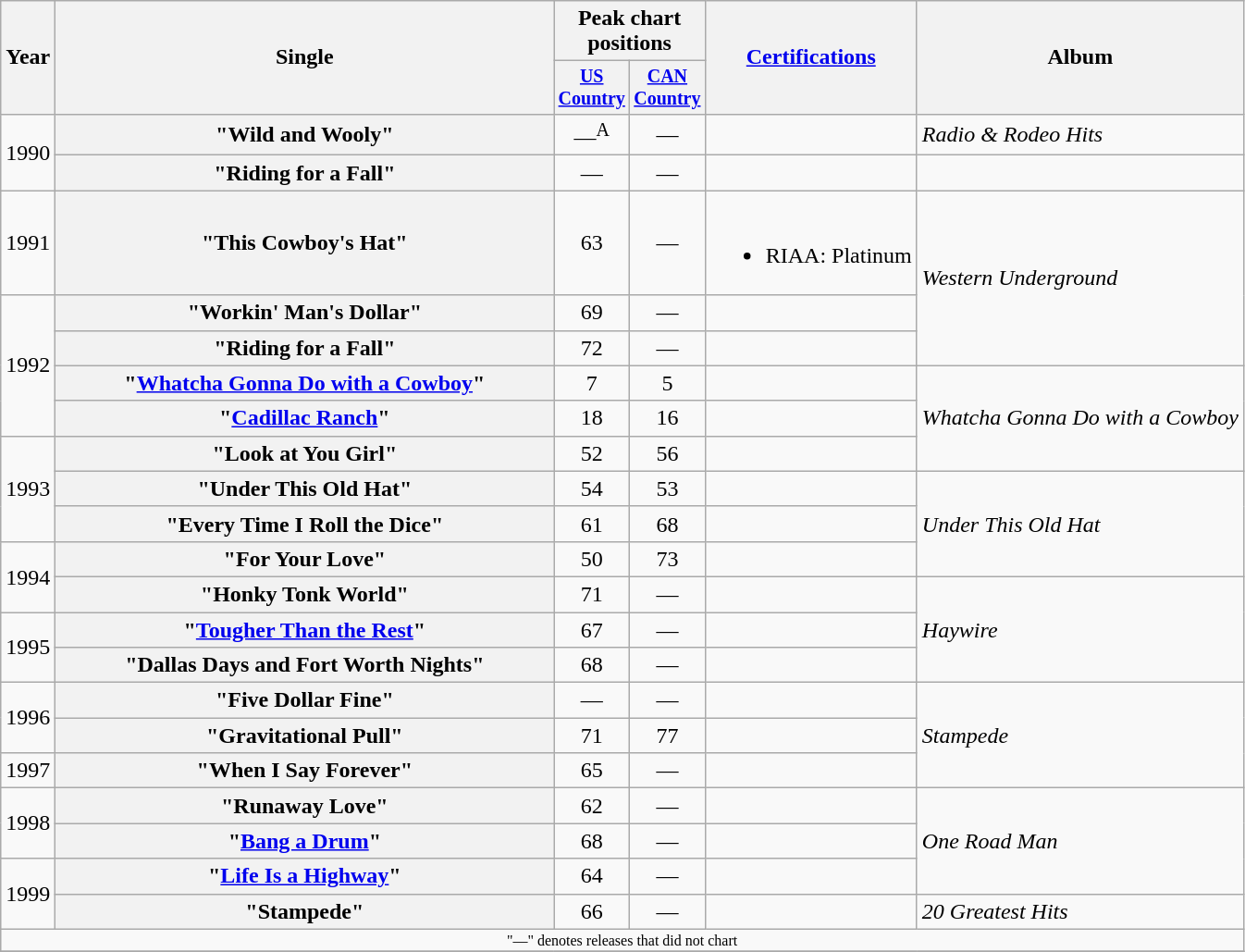<table class="wikitable plainrowheaders" style="text-align:center;">
<tr>
<th rowspan="2">Year</th>
<th rowspan="2" style="width:22em;">Single</th>
<th colspan="2">Peak chart<br>positions</th>
<th rowspan="2"><a href='#'>Certifications</a></th>
<th rowspan="2">Album</th>
</tr>
<tr style="font-size:smaller;">
<th width="45"><a href='#'>US Country</a><br></th>
<th width="45"><a href='#'>CAN Country</a><br></th>
</tr>
<tr>
<td rowspan="2">1990</td>
<th scope="row">"Wild and Wooly"</th>
<td>—<sup>A</sup></td>
<td>—</td>
<td></td>
<td align="left"><em>Radio & Rodeo Hits</em></td>
</tr>
<tr>
<th scope="row">"Riding for a Fall"</th>
<td>—</td>
<td>—</td>
<td></td>
<td></td>
</tr>
<tr>
<td>1991</td>
<th scope="row">"This Cowboy's Hat"</th>
<td>63</td>
<td>—</td>
<td><br><ul><li>RIAA: Platinum</li></ul></td>
<td rowspan="3" align="left"><em>Western Underground</em></td>
</tr>
<tr>
<td rowspan="4">1992</td>
<th scope="row">"Workin' Man's Dollar"</th>
<td>69</td>
<td>—</td>
<td></td>
</tr>
<tr>
<th scope="row">"Riding for a Fall" </th>
<td>72</td>
<td>—</td>
<td></td>
</tr>
<tr>
<th scope="row">"<a href='#'>Whatcha Gonna Do with a Cowboy</a>"<br></th>
<td>7</td>
<td>5</td>
<td></td>
<td rowspan="3" align="left"><em>Whatcha Gonna Do with a Cowboy</em></td>
</tr>
<tr>
<th scope="row">"<a href='#'>Cadillac Ranch</a>"</th>
<td>18</td>
<td>16</td>
<td></td>
</tr>
<tr>
<td rowspan="3">1993</td>
<th scope="row">"Look at You Girl"</th>
<td>52</td>
<td>56</td>
<td></td>
</tr>
<tr>
<th scope="row">"Under This Old Hat"</th>
<td>54</td>
<td>53</td>
<td></td>
<td rowspan="3" align="left"><em>Under This Old Hat</em></td>
</tr>
<tr>
<th scope="row">"Every Time I Roll the Dice"</th>
<td>61</td>
<td>68</td>
<td></td>
</tr>
<tr>
<td rowspan="2">1994</td>
<th scope="row">"For Your Love"</th>
<td>50</td>
<td>73</td>
<td></td>
</tr>
<tr>
<th scope="row">"Honky Tonk World"</th>
<td>71</td>
<td>—</td>
<td></td>
<td rowspan="3" align="left"><em>Haywire</em></td>
</tr>
<tr>
<td rowspan="2">1995</td>
<th scope="row">"<a href='#'>Tougher Than the Rest</a>"</th>
<td>67</td>
<td>—</td>
<td></td>
</tr>
<tr>
<th scope="row">"Dallas Days and Fort Worth Nights"</th>
<td>68</td>
<td>—</td>
<td></td>
</tr>
<tr>
<td rowspan="2">1996</td>
<th scope="row">"Five Dollar Fine"</th>
<td>—</td>
<td>—</td>
<td></td>
<td rowspan="3" align="left"><em>Stampede</em></td>
</tr>
<tr>
<th scope="row">"Gravitational Pull"</th>
<td>71</td>
<td>77</td>
<td></td>
</tr>
<tr>
<td>1997</td>
<th scope="row">"When I Say Forever"</th>
<td>65</td>
<td>—</td>
<td></td>
</tr>
<tr>
<td rowspan="2">1998</td>
<th scope="row">"Runaway Love"</th>
<td>62</td>
<td>—</td>
<td></td>
<td rowspan="3" align="left"><em>One Road Man</em></td>
</tr>
<tr>
<th scope="row">"<a href='#'>Bang a Drum</a>"<br></th>
<td>68</td>
<td>—</td>
<td></td>
</tr>
<tr>
<td rowspan="2">1999</td>
<th scope="row">"<a href='#'>Life Is a Highway</a>"</th>
<td>64</td>
<td>—</td>
<td></td>
</tr>
<tr>
<th scope="row">"Stampede"</th>
<td>66</td>
<td>—</td>
<td></td>
<td align="left"><em>20 Greatest Hits</em></td>
</tr>
<tr>
<td colspan="6" style="font-size:8pt">"—" denotes releases that did not chart</td>
</tr>
<tr>
</tr>
</table>
